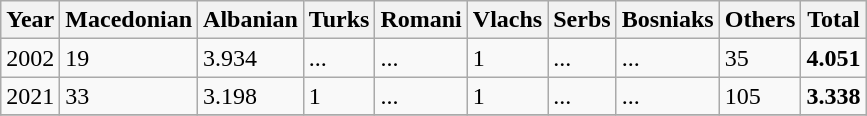<table class="wikitable">
<tr>
<th>Year</th>
<th>Macedonian</th>
<th>Albanian</th>
<th>Turks</th>
<th>Romani</th>
<th>Vlachs</th>
<th>Serbs</th>
<th>Bosniaks</th>
<th><abbr>Others</abbr></th>
<th>Total</th>
</tr>
<tr>
<td>2002</td>
<td>19</td>
<td>3.934</td>
<td>...</td>
<td>...</td>
<td>1</td>
<td>...</td>
<td>...</td>
<td>35</td>
<td><strong>4.051</strong></td>
</tr>
<tr>
<td>2021</td>
<td>33</td>
<td>3.198</td>
<td>1</td>
<td>...</td>
<td>1</td>
<td>...</td>
<td>...</td>
<td>105</td>
<td><strong>3.338</strong></td>
</tr>
<tr>
</tr>
</table>
